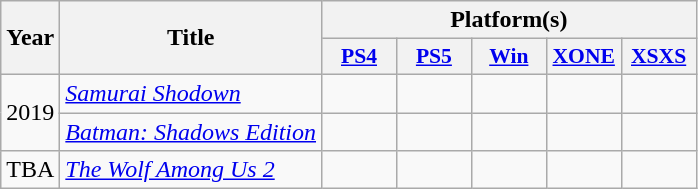<table class="wikitable">
<tr>
<th rowspan="2">Year</th>
<th rowspan="2">Title</th>
<th colspan="5">Platform(s)</th>
</tr>
<tr>
<th style="width:3em; font-size:90%"><a href='#'>PS4</a></th>
<th style="width:3em; font-size:90%"><a href='#'>PS5</a></th>
<th style="width:3em; font-size:90%"><a href='#'>Win</a></th>
<th style="width:3em; font-size:90%"><a href='#'>XONE</a></th>
<th style="width:3em; font-size:90%"><a href='#'>XSXS</a></th>
</tr>
<tr>
<td rowspan="2">2019</td>
<td><em><a href='#'>Samurai Shodown</a></em></td>
<td></td>
<td></td>
<td></td>
<td></td>
<td></td>
</tr>
<tr>
<td><em><a href='#'>Batman: Shadows Edition</a></em></td>
<td></td>
<td></td>
<td></td>
<td></td>
<td></td>
</tr>
<tr>
<td>TBA</td>
<td><em><a href='#'>The Wolf Among Us 2</a></em></td>
<td></td>
<td></td>
<td></td>
<td></td>
<td></td>
</tr>
</table>
